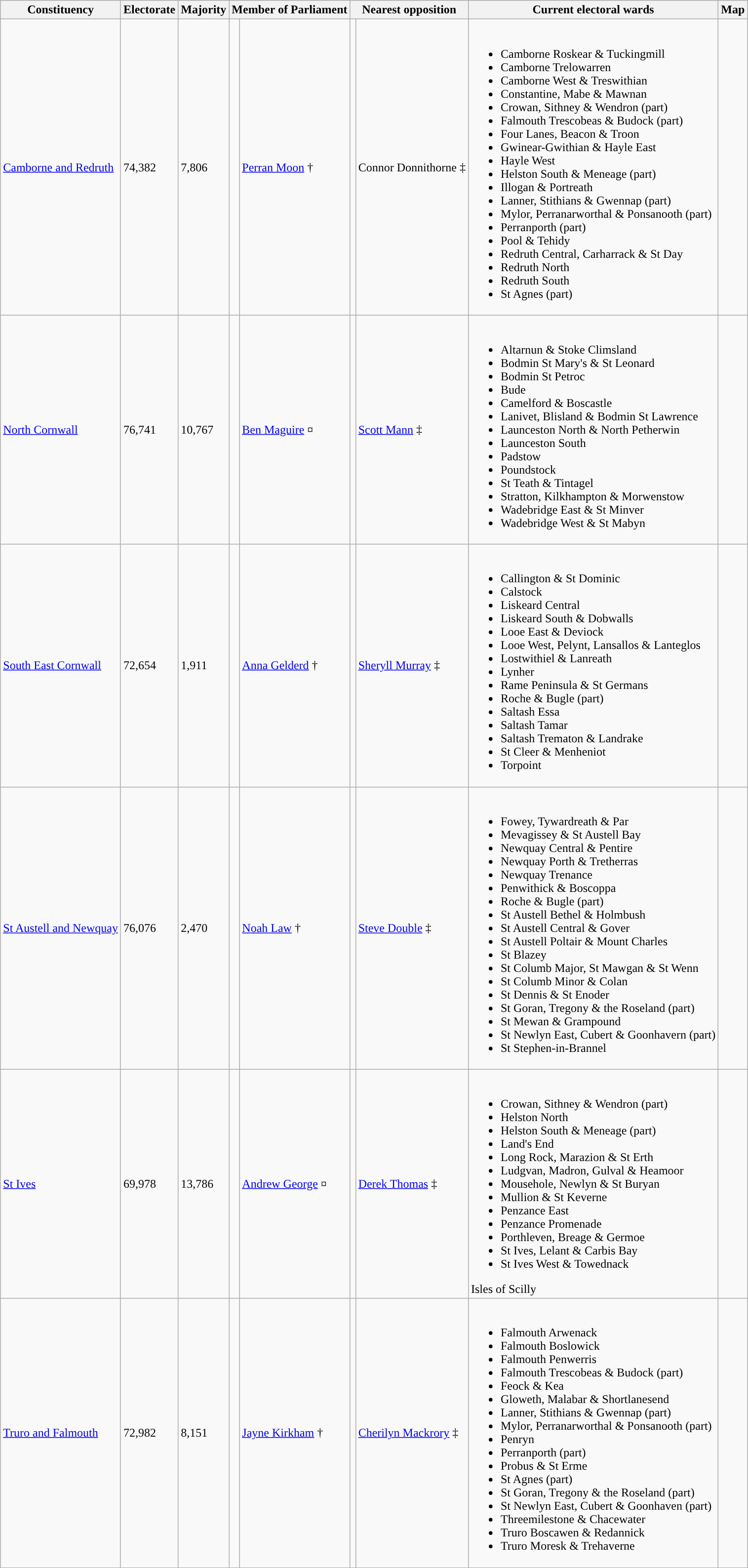<table class="wikitable sortable">
<tr>
<th>Constituency</th>
<th rowspan=1>Electorate</th>
<th rowspan=1>Majority</th>
<th colspan=2 class=unsortable>Member of Parliament</th>
<th colspan=2 class=unsortable>Nearest opposition</th>
<th rowspan=1 class=unsortable>Current electoral wards</th>
<th rowspan=1 class=unsortable>Map</th>
</tr>
<tr>
<td><a href='#'>Camborne and Redruth</a></td>
<td>74,382</td>
<td>7,806</td>
<td style="color:inherit;background:"> </td>
<td><a href='#'>Perran Moon</a> †</td>
<td style="color:inherit;background:"></td>
<td>Connor Donnithorne ‡</td>
<td><br><ul><li>Camborne Roskear & Tuckingmill</li><li>Camborne Trelowarren</li><li>Camborne West & Treswithian</li><li>Constantine, Mabe & Mawnan</li><li>Crowan, Sithney & Wendron (part)</li><li>Falmouth Trescobeas & Budock (part)</li><li>Four Lanes, Beacon & Troon</li><li>Gwinear-Gwithian & Hayle East</li><li>Hayle West</li><li>Helston South & Meneage (part)</li><li>Illogan & Portreath</li><li>Lanner, Stithians & Gwennap (part)</li><li>Mylor, Perranarworthal & Ponsanooth (part)</li><li>Perranporth (part)</li><li>Pool & Tehidy</li><li>Redruth Central, Carharrack & St Day</li><li>Redruth North</li><li>Redruth South</li><li>St Agnes (part)</li></ul></td>
<td></td>
</tr>
<tr>
<td><a href='#'>North Cornwall</a></td>
<td>76,741</td>
<td>10,767</td>
<td style="color:inherit;background:"></td>
<td><a href='#'>Ben Maguire</a> ¤</td>
<td style="color:inherit;background:"></td>
<td><a href='#'>Scott Mann</a> ‡</td>
<td><br><ul><li>Altarnun & Stoke Climsland</li><li>Bodmin St Mary's & St Leonard</li><li>Bodmin St Petroc</li><li>Bude</li><li>Camelford & Boscastle</li><li>Lanivet, Blisland & Bodmin St Lawrence</li><li>Launceston North & North Petherwin</li><li>Launceston South</li><li>Padstow</li><li>Poundstock</li><li>St Teath & Tintagel</li><li>Stratton, Kilkhampton & Morwenstow</li><li>Wadebridge East & St Minver</li><li>Wadebridge West & St Mabyn</li></ul></td>
<td></td>
</tr>
<tr>
<td><a href='#'>South East Cornwall</a></td>
<td>72,654</td>
<td>1,911</td>
<td style="color:inherit;background:"> </td>
<td><a href='#'>Anna Gelderd</a> †</td>
<td style="color:inherit;background:"></td>
<td><a href='#'>Sheryll Murray</a> ‡</td>
<td><br><ul><li>Callington & St Dominic</li><li>Calstock</li><li>Liskeard Central</li><li>Liskeard South & Dobwalls</li><li>Looe East & Deviock</li><li>Looe West, Pelynt, Lansallos & Lanteglos</li><li>Lostwithiel & Lanreath</li><li>Lynher</li><li>Rame Peninsula & St Germans</li><li>Roche & Bugle (part)</li><li>Saltash Essa</li><li>Saltash Tamar</li><li>Saltash Trematon & Landrake</li><li>St Cleer & Menheniot</li><li>Torpoint</li></ul></td>
<td></td>
</tr>
<tr>
<td><a href='#'>St Austell and Newquay</a></td>
<td>76,076</td>
<td>2,470</td>
<td style="color:inherit;background:"></td>
<td><a href='#'>Noah Law</a> †</td>
<td style="color:inherit;background:"></td>
<td><a href='#'>Steve Double</a> ‡</td>
<td><br><ul><li>Fowey, Tywardreath & Par</li><li>Mevagissey & St Austell Bay</li><li>Newquay Central & Pentire</li><li>Newquay Porth & Tretherras</li><li>Newquay Trenance</li><li>Penwithick & Boscoppa</li><li>Roche & Bugle (part)</li><li>St Austell Bethel & Holmbush</li><li>St Austell Central & Gover</li><li>St Austell Poltair & Mount Charles</li><li>St Blazey</li><li>St Columb Major, St Mawgan & St Wenn</li><li>St Columb Minor & Colan</li><li>St Dennis & St Enoder</li><li>St Goran, Tregony & the Roseland (part)</li><li>St Mewan & Grampound</li><li>St Newlyn East, Cubert & Goonhavern (part)</li><li>St Stephen-in-Brannel</li></ul></td>
<td></td>
</tr>
<tr>
<td><a href='#'>St Ives</a></td>
<td>69,978</td>
<td>13,786</td>
<td style="color:inherit;background:"></td>
<td><a href='#'>Andrew George</a> ¤</td>
<td style="color:inherit;background:"></td>
<td><a href='#'>Derek Thomas</a> ‡</td>
<td><br><ul><li>Crowan, Sithney & Wendron (part)</li><li>Helston North</li><li>Helston South & Meneage (part)</li><li>Land's End</li><li>Long Rock, Marazion & St Erth</li><li>Ludgvan, Madron, Gulval & Heamoor</li><li>Mousehole, Newlyn & St Buryan</li><li>Mullion & St Keverne</li><li>Penzance East</li><li>Penzance Promenade</li><li>Porthleven, Breage & Germoe</li><li>St Ives, Lelant & Carbis Bay</li><li>St Ives West & Towednack</li></ul>Isles of Scilly</td>
<td></td>
</tr>
<tr>
<td><a href='#'>Truro and Falmouth</a></td>
<td>72,982</td>
<td>8,151</td>
<td style="color:inherit;background:"> </td>
<td><a href='#'>Jayne Kirkham</a> †</td>
<td style="color:inherit;background:"></td>
<td><a href='#'>Cherilyn Mackrory</a> ‡</td>
<td><br><ul><li>Falmouth Arwenack</li><li>Falmouth Boslowick</li><li>Falmouth Penwerris</li><li>Falmouth Trescobeas & Budock (part)</li><li>Feock & Kea</li><li>Gloweth, Malabar & Shortlanesend</li><li>Lanner, Stithians & Gwennap (part)</li><li>Mylor, Perranarworthal & Ponsanooth (part)</li><li>Penryn</li><li>Perranporth (part)</li><li>Probus & St Erme</li><li>St Agnes (part)</li><li>St Goran, Tregony & the Roseland (part)</li><li>St Newlyn East, Cubert & Goonhaven (part)</li><li>Threemilestone & Chacewater</li><li>Truro Boscawen & Redannick</li><li>Truro Moresk & Trehaverne</li></ul></td>
<td></td>
</tr>
<tr>
</tr>
</table>
